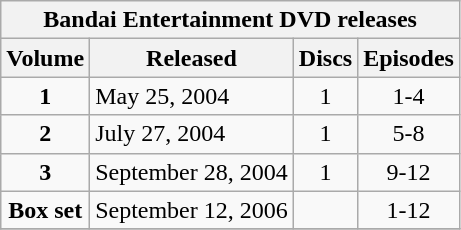<table class="wikitable">
<tr>
<th colspan="9"><strong>Bandai Entertainment DVD releases</strong></th>
</tr>
<tr>
<th><strong>Volume</strong></th>
<th><strong>Released</strong></th>
<th><strong>Discs</strong></th>
<th><strong>Episodes</strong></th>
</tr>
<tr>
<td align=center><strong>1</strong></td>
<td>May 25, 2004</td>
<td align=center>1</td>
<td align=center>1-4</td>
</tr>
<tr>
<td align=center><strong>2</strong></td>
<td>July 27, 2004</td>
<td align=center>1</td>
<td align=center>5-8</td>
</tr>
<tr>
<td align=center><strong>3</strong></td>
<td>September 28, 2004</td>
<td align=center>1</td>
<td align=center>9-12</td>
</tr>
<tr>
<td align=center><strong>Box set</strong></td>
<td>September 12, 2006</td>
<td align=center></td>
<td align=center>1-12</td>
</tr>
<tr>
</tr>
</table>
